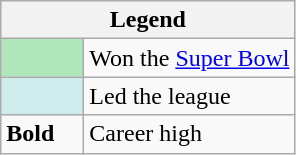<table class="wikitable">
<tr>
<th colspan="2">Legend</th>
</tr>
<tr>
<td style="background:#afe6ba; width:3em;"></td>
<td>Won the <a href='#'>Super Bowl</a></td>
</tr>
<tr>
<td style="background:#cfecec;"></td>
<td>Led the league</td>
</tr>
<tr>
<td><strong>Bold</strong></td>
<td>Career high</td>
</tr>
</table>
